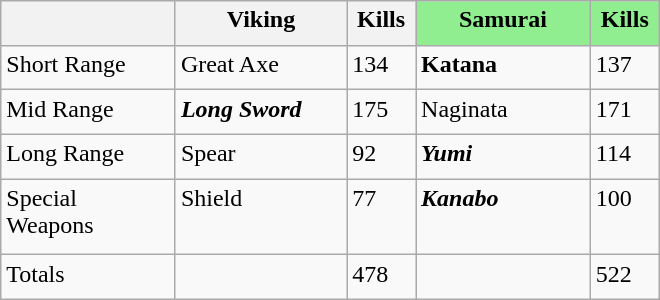<table class="wikitable" style="text-align:left; width:440px; height:200px">
<tr valign="top">
<th style="width:120px;"></th>
<th style="width:120px;">Viking</th>
<th style="width:40px;">Kills</th>
<th style="width:120px; background:lightgreen;">Samurai</th>
<th style="width:40px; background:lightgreen;">Kills</th>
</tr>
<tr valign="top">
<td>Short Range</td>
<td>Great Axe</td>
<td>134</td>
<td><strong>Katana</strong></td>
<td>137</td>
</tr>
<tr valign="top">
<td>Mid Range</td>
<td><strong><em>Long Sword</em></strong></td>
<td>175</td>
<td>Naginata</td>
<td>171</td>
</tr>
<tr valign="top">
<td>Long Range</td>
<td>Spear</td>
<td>92</td>
<td><strong><em>Yumi</em></strong></td>
<td>114</td>
</tr>
<tr valign="top">
<td>Special Weapons</td>
<td>Shield</td>
<td>77</td>
<td><strong><em>Kanabo</em></strong></td>
<td>100</td>
</tr>
<tr valign="top">
<td>Totals</td>
<td></td>
<td>478</td>
<td></td>
<td>522</td>
</tr>
</table>
